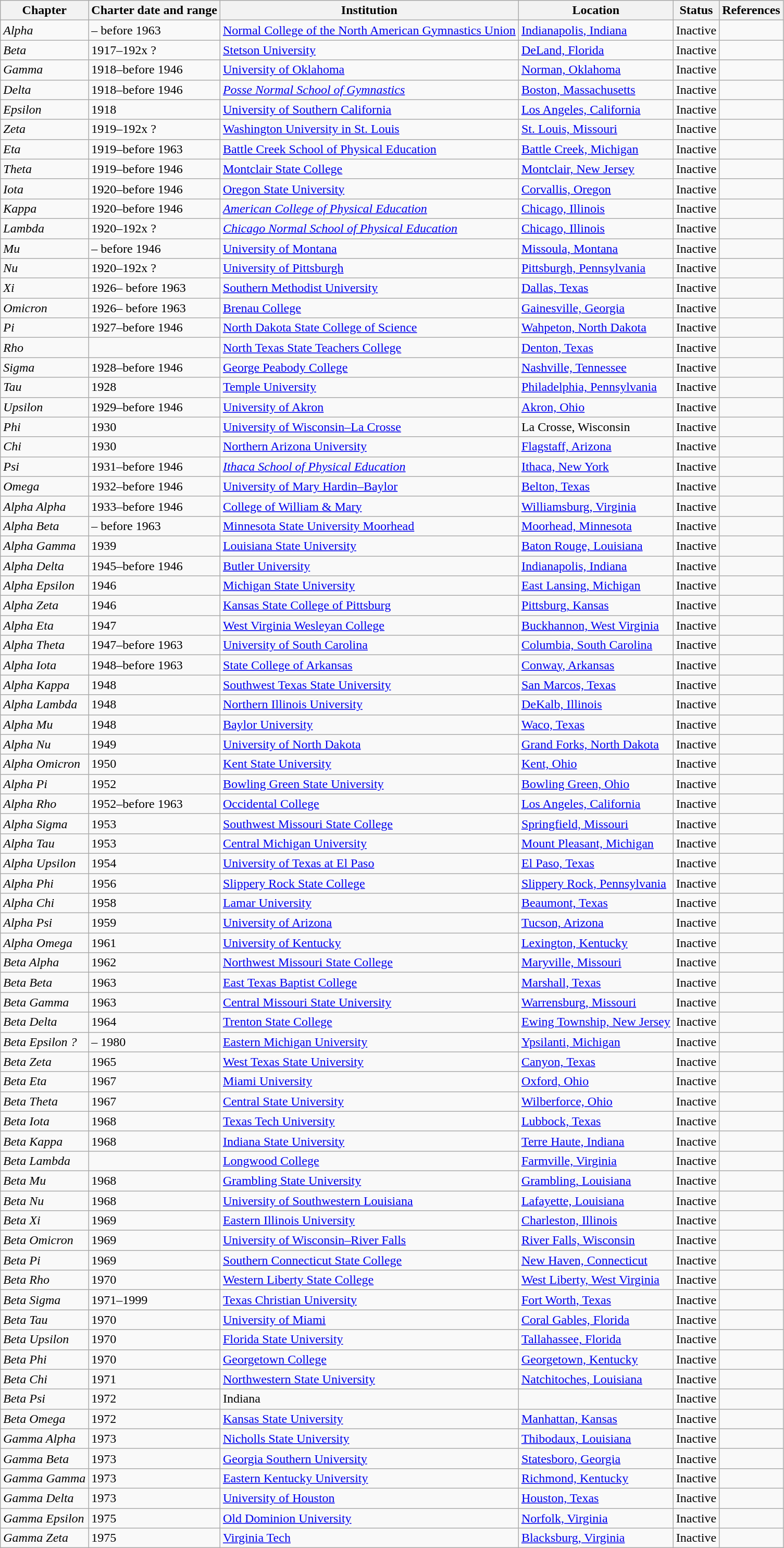<table class="wikitable sortable">
<tr>
<th>Chapter</th>
<th>Charter date and range</th>
<th>Institution</th>
<th>Location</th>
<th>Status</th>
<th>References</th>
</tr>
<tr>
<td><em>Alpha</em></td>
<td> – before 1963</td>
<td><a href='#'>Normal College of the North American Gymnastics Union</a></td>
<td><a href='#'>Indianapolis, Indiana</a></td>
<td>Inactive</td>
<td></td>
</tr>
<tr>
<td><em>Beta</em></td>
<td>1917–192x ?</td>
<td><a href='#'>Stetson University</a></td>
<td><a href='#'>DeLand, Florida</a></td>
<td>Inactive</td>
<td></td>
</tr>
<tr>
<td><em>Gamma</em></td>
<td>1918–before 1946</td>
<td><a href='#'>University of Oklahoma</a></td>
<td><a href='#'>Norman, Oklahoma</a></td>
<td>Inactive</td>
<td></td>
</tr>
<tr>
<td><em>Delta</em></td>
<td>1918–before 1946</td>
<td><em><a href='#'>Posse Normal School of Gymnastics</a></em></td>
<td><a href='#'>Boston, Massachusetts</a></td>
<td>Inactive</td>
<td></td>
</tr>
<tr>
<td><em>Epsilon</em></td>
<td>1918</td>
<td><a href='#'>University of Southern California</a></td>
<td><a href='#'>Los Angeles, California</a></td>
<td>Inactive</td>
<td></td>
</tr>
<tr>
<td><em>Zeta</em></td>
<td>1919–192x ?</td>
<td><a href='#'>Washington University in St. Louis</a></td>
<td><a href='#'>St. Louis, Missouri</a></td>
<td>Inactive</td>
<td></td>
</tr>
<tr>
<td><em>Eta</em></td>
<td>1919–before 1963</td>
<td><a href='#'>Battle Creek School of Physical Education</a></td>
<td><a href='#'>Battle Creek, Michigan</a></td>
<td>Inactive</td>
<td></td>
</tr>
<tr>
<td><em>Theta</em></td>
<td>1919–before 1946</td>
<td><a href='#'>Montclair State College</a></td>
<td><a href='#'>Montclair, New Jersey</a></td>
<td>Inactive</td>
<td></td>
</tr>
<tr>
<td><em>Iota</em></td>
<td>1920–before 1946</td>
<td><a href='#'>Oregon State University</a></td>
<td><a href='#'>Corvallis, Oregon</a></td>
<td>Inactive</td>
<td></td>
</tr>
<tr>
<td><em>Kappa</em></td>
<td>1920–before 1946</td>
<td><em><a href='#'>American College of Physical Education</a></em></td>
<td><a href='#'>Chicago, Illinois</a></td>
<td>Inactive</td>
<td></td>
</tr>
<tr>
<td><em>Lambda</em></td>
<td>1920–192x ?</td>
<td><em><a href='#'>Chicago Normal School of Physical Education</a></em></td>
<td><a href='#'>Chicago, Illinois</a></td>
<td>Inactive</td>
<td></td>
</tr>
<tr>
<td><em>Mu</em></td>
<td> – before 1946</td>
<td><a href='#'>University of Montana</a></td>
<td><a href='#'>Missoula, Montana</a></td>
<td>Inactive</td>
<td></td>
</tr>
<tr>
<td><em>Nu</em></td>
<td>1920–192x ?</td>
<td><a href='#'>University of Pittsburgh</a></td>
<td><a href='#'>Pittsburgh, Pennsylvania</a></td>
<td>Inactive</td>
<td></td>
</tr>
<tr>
<td><em>Xi</em></td>
<td>1926– before 1963</td>
<td><a href='#'>Southern Methodist University</a></td>
<td><a href='#'>Dallas, Texas</a></td>
<td>Inactive</td>
<td></td>
</tr>
<tr>
<td><em>Omicron</em></td>
<td>1926– before 1963</td>
<td><a href='#'>Brenau College</a></td>
<td><a href='#'>Gainesville, Georgia</a></td>
<td>Inactive</td>
<td></td>
</tr>
<tr>
<td><em>Pi</em></td>
<td>1927–before 1946</td>
<td><a href='#'>North Dakota State College of Science</a></td>
<td><a href='#'>Wahpeton, North Dakota</a></td>
<td>Inactive</td>
<td></td>
</tr>
<tr>
<td><em>Rho</em></td>
<td></td>
<td><a href='#'>North Texas State Teachers College</a></td>
<td><a href='#'>Denton, Texas</a></td>
<td>Inactive</td>
<td></td>
</tr>
<tr>
<td><em>Sigma</em></td>
<td>1928–before 1946</td>
<td><a href='#'>George Peabody College</a></td>
<td><a href='#'>Nashville, Tennessee</a></td>
<td>Inactive</td>
<td></td>
</tr>
<tr>
<td><em>Tau</em></td>
<td>1928</td>
<td><a href='#'>Temple University</a></td>
<td><a href='#'>Philadelphia, Pennsylvania</a></td>
<td>Inactive</td>
<td></td>
</tr>
<tr>
<td><em>Upsilon</em></td>
<td>1929–before 1946</td>
<td><a href='#'>University of Akron</a></td>
<td><a href='#'>Akron, Ohio</a></td>
<td>Inactive</td>
<td></td>
</tr>
<tr>
<td><em>Phi</em></td>
<td>1930</td>
<td><a href='#'>University of Wisconsin–La Crosse</a></td>
<td>La Crosse, Wisconsin</td>
<td>Inactive</td>
<td></td>
</tr>
<tr>
<td><em>Chi</em></td>
<td>1930</td>
<td><a href='#'>Northern Arizona University</a></td>
<td><a href='#'>Flagstaff, Arizona</a></td>
<td>Inactive</td>
<td></td>
</tr>
<tr>
<td><em>Psi</em></td>
<td>1931–before 1946</td>
<td><em><a href='#'>Ithaca School of Physical Education</a></em></td>
<td><a href='#'>Ithaca, New York</a></td>
<td>Inactive</td>
<td></td>
</tr>
<tr>
<td><em>Omega</em></td>
<td>1932–before 1946</td>
<td><a href='#'>University of Mary Hardin–Baylor</a></td>
<td><a href='#'>Belton, Texas</a></td>
<td>Inactive</td>
<td></td>
</tr>
<tr>
<td><em>Alpha Alpha</em></td>
<td>1933–before 1946</td>
<td><a href='#'>College of William & Mary</a></td>
<td><a href='#'>Williamsburg, Virginia</a></td>
<td>Inactive</td>
<td></td>
</tr>
<tr>
<td><em>Alpha Beta</em></td>
<td> – before 1963</td>
<td><a href='#'>Minnesota State University Moorhead</a></td>
<td><a href='#'>Moorhead, Minnesota</a></td>
<td>Inactive</td>
<td></td>
</tr>
<tr>
<td><em>Alpha Gamma</em></td>
<td>1939</td>
<td><a href='#'>Louisiana State University</a></td>
<td><a href='#'>Baton Rouge, Louisiana</a></td>
<td>Inactive</td>
<td></td>
</tr>
<tr>
<td><em>Alpha Delta</em></td>
<td>1945–before 1946</td>
<td><a href='#'>Butler University</a></td>
<td><a href='#'>Indianapolis, Indiana</a></td>
<td>Inactive</td>
<td></td>
</tr>
<tr>
<td><em>Alpha Epsilon</em></td>
<td>1946</td>
<td><a href='#'>Michigan State University</a></td>
<td><a href='#'>East Lansing, Michigan</a></td>
<td>Inactive</td>
<td></td>
</tr>
<tr>
<td><em>Alpha Zeta</em></td>
<td>1946</td>
<td><a href='#'>Kansas State College of Pittsburg</a></td>
<td><a href='#'>Pittsburg, Kansas</a></td>
<td>Inactive</td>
<td></td>
</tr>
<tr>
<td><em>Alpha Eta</em></td>
<td>1947</td>
<td><a href='#'>West Virginia Wesleyan College</a></td>
<td><a href='#'>Buckhannon, West Virginia</a></td>
<td>Inactive</td>
<td></td>
</tr>
<tr>
<td><em>Alpha Theta</em></td>
<td>1947–before 1963</td>
<td><a href='#'>University of South Carolina</a></td>
<td><a href='#'>Columbia, South Carolina</a></td>
<td>Inactive</td>
<td></td>
</tr>
<tr>
<td><em>Alpha Iota</em></td>
<td>1948–before 1963</td>
<td><a href='#'>State College of Arkansas</a></td>
<td><a href='#'>Conway, Arkansas</a></td>
<td>Inactive</td>
<td></td>
</tr>
<tr>
<td><em>Alpha Kappa</em></td>
<td>1948</td>
<td><a href='#'>Southwest Texas State University</a></td>
<td><a href='#'>San Marcos, Texas</a></td>
<td>Inactive</td>
<td></td>
</tr>
<tr>
<td><em>Alpha Lambda</em></td>
<td>1948</td>
<td><a href='#'>Northern Illinois University</a></td>
<td><a href='#'>DeKalb, Illinois</a></td>
<td>Inactive</td>
<td></td>
</tr>
<tr>
<td><em>Alpha Mu</em></td>
<td>1948</td>
<td><a href='#'>Baylor University</a></td>
<td><a href='#'>Waco, Texas</a></td>
<td>Inactive</td>
<td></td>
</tr>
<tr>
<td><em>Alpha Nu</em></td>
<td>1949</td>
<td><a href='#'>University of North Dakota</a></td>
<td><a href='#'>Grand Forks, North Dakota</a></td>
<td>Inactive</td>
<td></td>
</tr>
<tr>
<td><em>Alpha Omicron</em></td>
<td>1950</td>
<td><a href='#'>Kent State University</a></td>
<td><a href='#'>Kent, Ohio</a></td>
<td>Inactive</td>
<td></td>
</tr>
<tr>
<td><em>Alpha Pi</em></td>
<td>1952</td>
<td><a href='#'>Bowling Green State University</a></td>
<td><a href='#'>Bowling Green, Ohio</a></td>
<td>Inactive</td>
<td></td>
</tr>
<tr>
<td><em>Alpha Rho</em></td>
<td>1952–before 1963</td>
<td><a href='#'>Occidental College</a></td>
<td><a href='#'>Los Angeles, California</a></td>
<td>Inactive</td>
<td></td>
</tr>
<tr>
<td><em>Alpha Sigma</em></td>
<td>1953</td>
<td><a href='#'>Southwest Missouri State College</a></td>
<td><a href='#'>Springfield, Missouri</a></td>
<td>Inactive</td>
<td></td>
</tr>
<tr>
<td><em>Alpha Tau</em></td>
<td>1953</td>
<td><a href='#'>Central Michigan University</a></td>
<td><a href='#'>Mount Pleasant, Michigan</a></td>
<td>Inactive</td>
<td></td>
</tr>
<tr>
<td><em>Alpha Upsilon</em></td>
<td>1954</td>
<td><a href='#'>University of Texas at El Paso</a></td>
<td><a href='#'>El Paso, Texas</a></td>
<td>Inactive</td>
<td></td>
</tr>
<tr>
<td><em>Alpha Phi</em></td>
<td>1956</td>
<td><a href='#'>Slippery Rock State College</a></td>
<td><a href='#'>Slippery Rock, Pennsylvania</a></td>
<td>Inactive</td>
<td></td>
</tr>
<tr>
<td><em>Alpha Chi</em></td>
<td>1958</td>
<td><a href='#'>Lamar University</a></td>
<td><a href='#'>Beaumont, Texas</a></td>
<td>Inactive</td>
<td></td>
</tr>
<tr>
<td><em>Alpha Psi</em></td>
<td>1959</td>
<td><a href='#'>University of Arizona</a></td>
<td><a href='#'>Tucson, Arizona</a></td>
<td>Inactive</td>
<td></td>
</tr>
<tr>
<td><em>Alpha Omega</em></td>
<td>1961</td>
<td><a href='#'>University of Kentucky</a></td>
<td><a href='#'>Lexington, Kentucky</a></td>
<td>Inactive</td>
<td></td>
</tr>
<tr>
<td><em>Beta Alpha</em></td>
<td>1962</td>
<td><a href='#'>Northwest Missouri State College</a></td>
<td><a href='#'>Maryville, Missouri</a></td>
<td>Inactive</td>
<td></td>
</tr>
<tr>
<td><em>Beta Beta</em></td>
<td>1963</td>
<td><a href='#'>East Texas Baptist College</a></td>
<td><a href='#'>Marshall, Texas</a></td>
<td>Inactive</td>
<td></td>
</tr>
<tr>
<td><em>Beta Gamma</em></td>
<td>1963</td>
<td><a href='#'>Central Missouri State University</a></td>
<td><a href='#'>Warrensburg, Missouri</a></td>
<td>Inactive</td>
<td></td>
</tr>
<tr>
<td><em>Beta Delta</em></td>
<td>1964</td>
<td><a href='#'>Trenton State College</a></td>
<td><a href='#'>Ewing Township, New Jersey</a></td>
<td>Inactive</td>
<td></td>
</tr>
<tr>
<td><em>Beta Epsilon ?</em></td>
<td> – 1980</td>
<td><a href='#'>Eastern Michigan University</a></td>
<td><a href='#'>Ypsilanti, Michigan</a></td>
<td>Inactive</td>
<td></td>
</tr>
<tr>
<td><em>Beta Zeta</em></td>
<td>1965</td>
<td><a href='#'>West Texas State University</a></td>
<td><a href='#'>Canyon, Texas</a></td>
<td>Inactive</td>
<td></td>
</tr>
<tr>
<td><em>Beta Eta</em></td>
<td>1967</td>
<td><a href='#'>Miami University</a></td>
<td><a href='#'>Oxford, Ohio</a></td>
<td>Inactive</td>
<td></td>
</tr>
<tr>
<td><em>Beta Theta</em></td>
<td>1967</td>
<td><a href='#'>Central State University</a></td>
<td><a href='#'>Wilberforce, Ohio</a></td>
<td>Inactive</td>
<td></td>
</tr>
<tr>
<td><em>Beta Iota</em></td>
<td>1968</td>
<td><a href='#'>Texas Tech University</a></td>
<td><a href='#'>Lubbock, Texas</a></td>
<td>Inactive</td>
<td></td>
</tr>
<tr>
<td><em>Beta Kappa</em></td>
<td>1968</td>
<td><a href='#'>Indiana State University</a></td>
<td><a href='#'>Terre Haute, Indiana</a></td>
<td>Inactive</td>
<td></td>
</tr>
<tr>
<td><em>Beta Lambda</em></td>
<td></td>
<td><a href='#'>Longwood College</a></td>
<td><a href='#'>Farmville, Virginia</a></td>
<td>Inactive</td>
<td></td>
</tr>
<tr>
<td><em>Beta Mu</em></td>
<td>1968</td>
<td><a href='#'>Grambling State University</a></td>
<td><a href='#'>Grambling, Louisiana</a></td>
<td>Inactive</td>
<td></td>
</tr>
<tr>
<td><em>Beta Nu</em></td>
<td>1968</td>
<td><a href='#'>University of Southwestern Louisiana</a></td>
<td><a href='#'>Lafayette, Louisiana</a></td>
<td>Inactive</td>
<td></td>
</tr>
<tr>
<td><em>Beta Xi</em></td>
<td>1969</td>
<td><a href='#'>Eastern Illinois University</a></td>
<td><a href='#'>Charleston, Illinois</a></td>
<td>Inactive</td>
<td></td>
</tr>
<tr>
<td><em>Beta Omicron</em></td>
<td>1969</td>
<td><a href='#'>University of Wisconsin–River Falls</a></td>
<td><a href='#'>River Falls, Wisconsin</a></td>
<td>Inactive</td>
<td></td>
</tr>
<tr>
<td><em>Beta Pi</em></td>
<td>1969</td>
<td><a href='#'>Southern Connecticut State College</a></td>
<td><a href='#'>New Haven, Connecticut</a></td>
<td>Inactive</td>
<td></td>
</tr>
<tr>
<td><em>Beta Rho</em></td>
<td>1970</td>
<td><a href='#'>Western Liberty State College</a></td>
<td><a href='#'>West Liberty, West Virginia</a></td>
<td>Inactive</td>
<td></td>
</tr>
<tr>
<td><em>Beta Sigma</em></td>
<td>1971–1999</td>
<td><a href='#'>Texas Christian University</a></td>
<td><a href='#'>Fort Worth, Texas</a></td>
<td>Inactive</td>
<td></td>
</tr>
<tr>
<td><em>Beta Tau</em></td>
<td>1970</td>
<td><a href='#'>University of Miami</a></td>
<td><a href='#'>Coral Gables, Florida</a></td>
<td>Inactive</td>
<td></td>
</tr>
<tr>
<td><em>Beta Upsilon</em></td>
<td>1970</td>
<td><a href='#'>Florida State University</a></td>
<td><a href='#'>Tallahassee, Florida</a></td>
<td>Inactive</td>
<td></td>
</tr>
<tr>
<td><em>Beta Phi</em></td>
<td>1970</td>
<td><a href='#'>Georgetown College</a></td>
<td><a href='#'>Georgetown, Kentucky</a></td>
<td>Inactive</td>
<td></td>
</tr>
<tr>
<td><em>Beta Chi</em></td>
<td>1971</td>
<td><a href='#'>Northwestern State University</a></td>
<td><a href='#'>Natchitoches, Louisiana</a></td>
<td>Inactive</td>
<td></td>
</tr>
<tr>
<td><em>Beta Psi</em></td>
<td>1972</td>
<td>Indiana</td>
<td></td>
<td>Inactive</td>
<td></td>
</tr>
<tr>
<td><em>Beta Omega</em></td>
<td>1972</td>
<td><a href='#'>Kansas State University</a></td>
<td><a href='#'>Manhattan, Kansas</a></td>
<td>Inactive</td>
<td></td>
</tr>
<tr>
<td><em>Gamma Alpha</em></td>
<td>1973</td>
<td><a href='#'>Nicholls State University</a></td>
<td><a href='#'>Thibodaux, Louisiana</a></td>
<td>Inactive</td>
<td></td>
</tr>
<tr>
<td><em>Gamma Beta</em></td>
<td>1973</td>
<td><a href='#'>Georgia Southern University</a></td>
<td><a href='#'>Statesboro, Georgia</a></td>
<td>Inactive</td>
<td></td>
</tr>
<tr>
<td><em>Gamma Gamma</em></td>
<td>1973</td>
<td><a href='#'>Eastern Kentucky University</a></td>
<td><a href='#'>Richmond, Kentucky</a></td>
<td>Inactive</td>
<td></td>
</tr>
<tr>
<td><em>Gamma Delta</em></td>
<td>1973</td>
<td><a href='#'>University of Houston</a></td>
<td><a href='#'>Houston, Texas</a></td>
<td>Inactive</td>
<td></td>
</tr>
<tr>
<td><em>Gamma Epsilon</em></td>
<td>1975</td>
<td><a href='#'>Old Dominion University</a></td>
<td><a href='#'>Norfolk, Virginia</a></td>
<td>Inactive</td>
<td></td>
</tr>
<tr>
<td><em>Gamma Zeta</em></td>
<td>1975</td>
<td><a href='#'>Virginia Tech</a></td>
<td><a href='#'>Blacksburg, Virginia</a></td>
<td>Inactive</td>
<td></td>
</tr>
</table>
